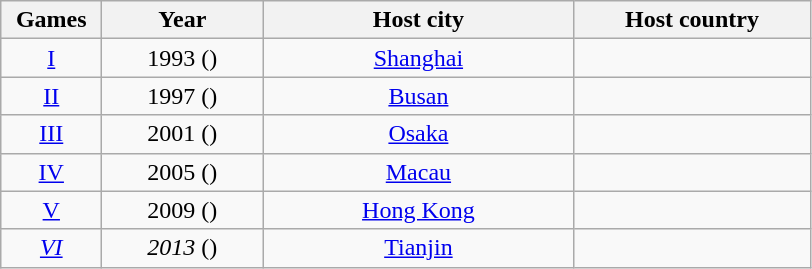<table class=wikitable style="text-align:center">
<tr>
<th width=60>Games</th>
<th width=100>Year</th>
<th width=200>Host city</th>
<th width=150>Host country</th>
</tr>
<tr>
<td><a href='#'>I</a></td>
<td>1993 ()</td>
<td><a href='#'>Shanghai</a></td>
<td></td>
</tr>
<tr>
<td><a href='#'>II</a></td>
<td>1997 ()</td>
<td><a href='#'>Busan</a></td>
<td></td>
</tr>
<tr>
<td><a href='#'>III</a></td>
<td>2001 ()</td>
<td><a href='#'>Osaka</a></td>
<td></td>
</tr>
<tr>
<td><a href='#'>IV</a></td>
<td>2005 ()</td>
<td><a href='#'>Macau</a></td>
<td></td>
</tr>
<tr>
<td><a href='#'>V</a></td>
<td>2009 ()</td>
<td><a href='#'>Hong Kong</a></td>
<td></td>
</tr>
<tr>
<td><em><a href='#'>VI</a></em></td>
<td><em>2013</em> ()</td>
<td><a href='#'>Tianjin</a></td>
<td></td>
</tr>
</table>
